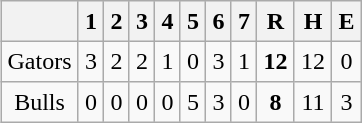<table align = right border="2" cellpadding="4" cellspacing="0" style="margin: 1em 1em 1em 1em; background: #F9F9F9; border: 1px #aaa solid; border-collapse: collapse;">
<tr align=center style="background: #F2F2F2;">
<th></th>
<th>1</th>
<th>2</th>
<th>3</th>
<th>4</th>
<th>5</th>
<th>6</th>
<th>7</th>
<th>R</th>
<th>H</th>
<th>E</th>
</tr>
<tr align=center>
<td>Gators</td>
<td>3</td>
<td>2</td>
<td>2</td>
<td>1</td>
<td>0</td>
<td>3</td>
<td>1</td>
<td><strong>12</strong></td>
<td>12</td>
<td>0</td>
</tr>
<tr align=center>
<td>Bulls</td>
<td>0</td>
<td>0</td>
<td>0</td>
<td>0</td>
<td>5</td>
<td>3</td>
<td>0</td>
<td><strong>8</strong></td>
<td>11</td>
<td>3</td>
</tr>
</table>
